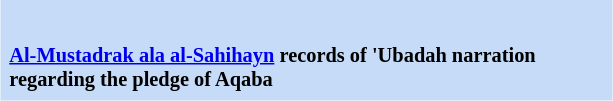<table class="toccolours" style="float: right; margin-left: 1em; margin-right: 2em; font-size: 85%; background:#c6dbf7; color:black; width:30em; max-width: 40%;" cellspacing="5">
<tr>
<td style="text-align: left;"><br></td>
</tr>
<tr>
<td style="text-align: left;"><strong><a href='#'>Al-Mustadrak ala al-Sahihayn</a> records of 'Ubadah narration regarding the pledge of Aqaba</strong></td>
</tr>
</table>
